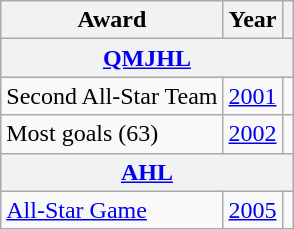<table class="wikitable">
<tr>
<th>Award</th>
<th>Year</th>
<th></th>
</tr>
<tr ALIGN="center" bgcolor="#e0e0e0">
<th colspan="3"><a href='#'>QMJHL</a></th>
</tr>
<tr>
<td>Second All-Star Team</td>
<td><a href='#'>2001</a></td>
<td></td>
</tr>
<tr>
<td>Most goals (63)</td>
<td><a href='#'>2002</a></td>
<td></td>
</tr>
<tr ALIGN="center" bgcolor="#e0e0e0">
<th colspan="3"><a href='#'>AHL</a></th>
</tr>
<tr>
<td><a href='#'>All-Star Game</a></td>
<td><a href='#'>2005</a></td>
<td></td>
</tr>
</table>
